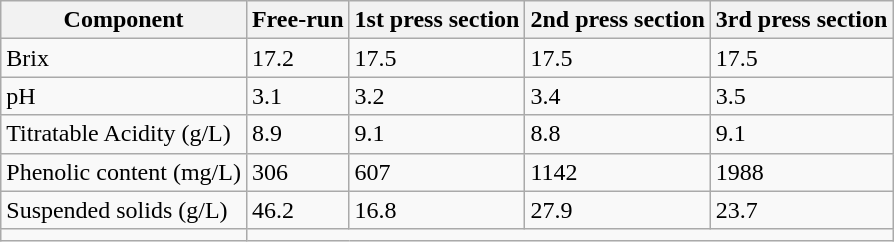<table class="wikitable">
<tr>
<th>Component</th>
<th>Free-run</th>
<th>1st press section</th>
<th>2nd press section</th>
<th>3rd press section</th>
</tr>
<tr>
<td>Brix</td>
<td>17.2</td>
<td>17.5</td>
<td>17.5</td>
<td>17.5</td>
</tr>
<tr>
<td>pH</td>
<td>3.1</td>
<td>3.2</td>
<td>3.4</td>
<td>3.5</td>
</tr>
<tr>
<td>Titratable Acidity (g/L)</td>
<td>8.9</td>
<td>9.1</td>
<td>8.8</td>
<td>9.1</td>
</tr>
<tr>
<td>Phenolic content (mg/L)</td>
<td>306</td>
<td>607</td>
<td>1142</td>
<td>1988</td>
</tr>
<tr>
<td>Suspended solids (g/L)</td>
<td>46.2</td>
<td>16.8</td>
<td>27.9</td>
<td>23.7</td>
</tr>
<tr>
<td></td>
</tr>
</table>
